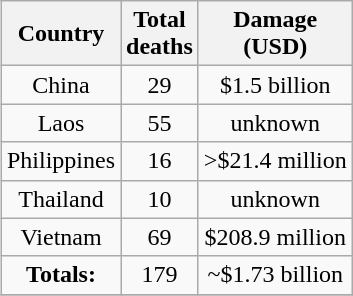<table class="wikitable" border="1" style="float:right;margin:0 0 0.5em 1em; float:right;">
<tr align = "center">
<th><strong>Country</strong></th>
<th><strong>Total<br>deaths</strong></th>
<th><strong>Damage<br>(USD)</strong></th>
</tr>
<tr align = "center">
<td>China</td>
<td>29</td>
<td>$1.5 billion</td>
</tr>
<tr align = "center">
<td>Laos</td>
<td>55</td>
<td>unknown</td>
</tr>
<tr align = "center">
<td>Philippines</td>
<td>16</td>
<td>>$21.4 million</td>
</tr>
<tr align = "center">
<td>Thailand</td>
<td>10</td>
<td>unknown</td>
</tr>
<tr align = "center">
<td>Vietnam</td>
<td>69</td>
<td>$208.9 million</td>
</tr>
<tr align = "center">
<td><strong>Totals:</strong></td>
<td>179</td>
<td>~$1.73 billion</td>
</tr>
<tr>
</tr>
</table>
